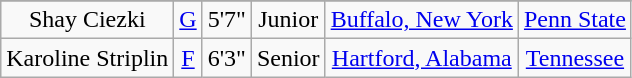<table class="wikitable sortable" style="text-align: center">
<tr align=center>
</tr>
<tr>
<td sortname>Shay Ciezki</td>
<td><a href='#'>G</a></td>
<td>5'7"</td>
<td>Junior</td>
<td><a href='#'>Buffalo, New York</a></td>
<td><a href='#'>Penn State</a></td>
</tr>
<tr>
<td sortname>Karoline Striplin</td>
<td><a href='#'>F</a></td>
<td>6'3"</td>
<td>Senior</td>
<td><a href='#'>Hartford, Alabama</a></td>
<td><a href='#'>Tennessee</a></td>
</tr>
</table>
